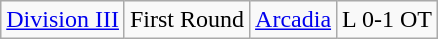<table class="wikitable">
<tr>
<td rowspan="1"><a href='#'>Division III</a></td>
<td>First Round</td>
<td><a href='#'>Arcadia</a></td>
<td>L 0-1 OT</td>
</tr>
</table>
